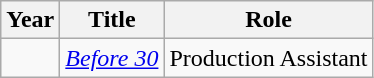<table class="wikitable">
<tr>
<th>Year</th>
<th>Title</th>
<th>Role</th>
</tr>
<tr>
<td></td>
<td><em><a href='#'>Before 30</a></em></td>
<td>Production Assistant</td>
</tr>
</table>
